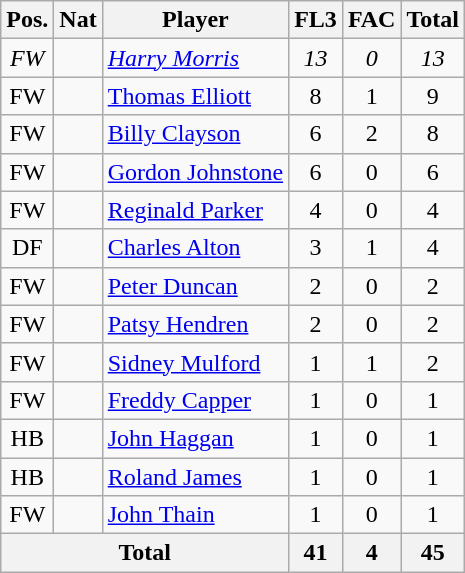<table class="wikitable"  style="text-align:center; border:1px #aaa solid;">
<tr>
<th>Pos.</th>
<th>Nat</th>
<th>Player</th>
<th>FL3</th>
<th>FAC</th>
<th>Total</th>
</tr>
<tr>
<td><em>FW</em></td>
<td><em></em></td>
<td style="text-align:left;"><a href='#'><em>Harry Morris</em></a></td>
<td><em>13</em></td>
<td><em>0</em></td>
<td><em>13</em></td>
</tr>
<tr>
<td>FW</td>
<td></td>
<td style="text-align:left;"><a href='#'>Thomas Elliott</a></td>
<td>8</td>
<td>1</td>
<td>9</td>
</tr>
<tr>
<td>FW</td>
<td></td>
<td style="text-align:left;"><a href='#'>Billy Clayson</a></td>
<td>6</td>
<td>2</td>
<td>8</td>
</tr>
<tr>
<td>FW</td>
<td></td>
<td style="text-align:left;"><a href='#'>Gordon Johnstone</a></td>
<td>6</td>
<td>0</td>
<td>6</td>
</tr>
<tr>
<td>FW</td>
<td></td>
<td style="text-align:left;"><a href='#'>Reginald Parker</a></td>
<td>4</td>
<td>0</td>
<td>4</td>
</tr>
<tr>
<td>DF</td>
<td></td>
<td style="text-align:left;"><a href='#'>Charles Alton</a></td>
<td>3</td>
<td>1</td>
<td>4</td>
</tr>
<tr>
<td>FW</td>
<td></td>
<td style="text-align:left;"><a href='#'>Peter Duncan</a></td>
<td>2</td>
<td>0</td>
<td>2</td>
</tr>
<tr>
<td>FW</td>
<td></td>
<td style="text-align:left;"><a href='#'>Patsy Hendren</a></td>
<td>2</td>
<td>0</td>
<td>2</td>
</tr>
<tr>
<td>FW</td>
<td></td>
<td style="text-align:left;"><a href='#'>Sidney Mulford</a></td>
<td>1</td>
<td>1</td>
<td>2</td>
</tr>
<tr>
<td>FW</td>
<td></td>
<td style="text-align:left;"><a href='#'>Freddy Capper</a></td>
<td>1</td>
<td>0</td>
<td>1</td>
</tr>
<tr>
<td>HB</td>
<td></td>
<td style="text-align:left;"><a href='#'>John Haggan</a></td>
<td>1</td>
<td>0</td>
<td>1</td>
</tr>
<tr>
<td>HB</td>
<td></td>
<td style="text-align:left;"><a href='#'>Roland James</a></td>
<td>1</td>
<td>0</td>
<td>1</td>
</tr>
<tr>
<td>FW</td>
<td></td>
<td style="text-align:left;"><a href='#'>John Thain</a></td>
<td>1</td>
<td>0</td>
<td>1</td>
</tr>
<tr>
<th colspan="3">Total</th>
<th>41</th>
<th>4</th>
<th>45</th>
</tr>
</table>
